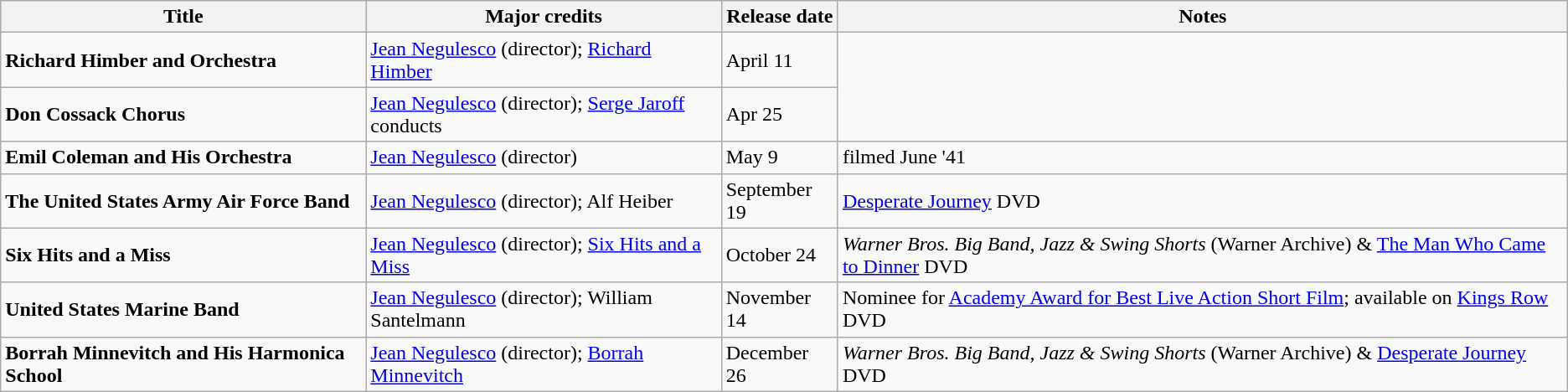<table class="wikitable sortable" border="1">
<tr>
<th>Title</th>
<th>Major credits</th>
<th>Release date</th>
<th>Notes</th>
</tr>
<tr>
<td><strong>Richard Himber and Orchestra</strong></td>
<td><a href='#'>Jean Negulesco</a> (director); <a href='#'>Richard Himber</a></td>
<td>April 11</td>
</tr>
<tr>
<td><strong>Don Cossack Chorus</strong></td>
<td><a href='#'>Jean Negulesco</a> (director); <a href='#'>Serge Jaroff</a> conducts</td>
<td>Apr 25</td>
</tr>
<tr>
<td><strong>Emil Coleman and His Orchestra</strong></td>
<td><a href='#'>Jean Negulesco</a> (director)</td>
<td>May 9</td>
<td>filmed June '41</td>
</tr>
<tr>
<td><strong>The United States Army Air Force Band</strong></td>
<td><a href='#'>Jean Negulesco</a> (director); Alf Heiber</td>
<td>September 19</td>
<td><a href='#'>Desperate Journey</a> DVD</td>
</tr>
<tr>
<td><strong>Six Hits and a Miss</strong></td>
<td><a href='#'>Jean Negulesco</a> (director); <a href='#'>Six Hits and a Miss</a></td>
<td>October 24</td>
<td><em>Warner Bros. Big Band, Jazz & Swing Shorts</em> (Warner Archive) & <a href='#'>The Man Who Came to Dinner</a> DVD</td>
</tr>
<tr>
<td><strong>United States Marine Band</strong></td>
<td><a href='#'>Jean Negulesco</a> (director); William Santelmann</td>
<td>November 14</td>
<td>Nominee for <a href='#'>Academy Award for Best Live Action Short Film</a>; available on <a href='#'>Kings Row</a> DVD</td>
</tr>
<tr>
<td><strong>Borrah Minnevitch and His Harmonica School</strong></td>
<td><a href='#'>Jean Negulesco</a> (director); <a href='#'>Borrah Minnevitch</a></td>
<td>December 26</td>
<td><em>Warner Bros. Big Band, Jazz & Swing Shorts</em> (Warner Archive) & <a href='#'>Desperate Journey</a> DVD</td>
</tr>
</table>
